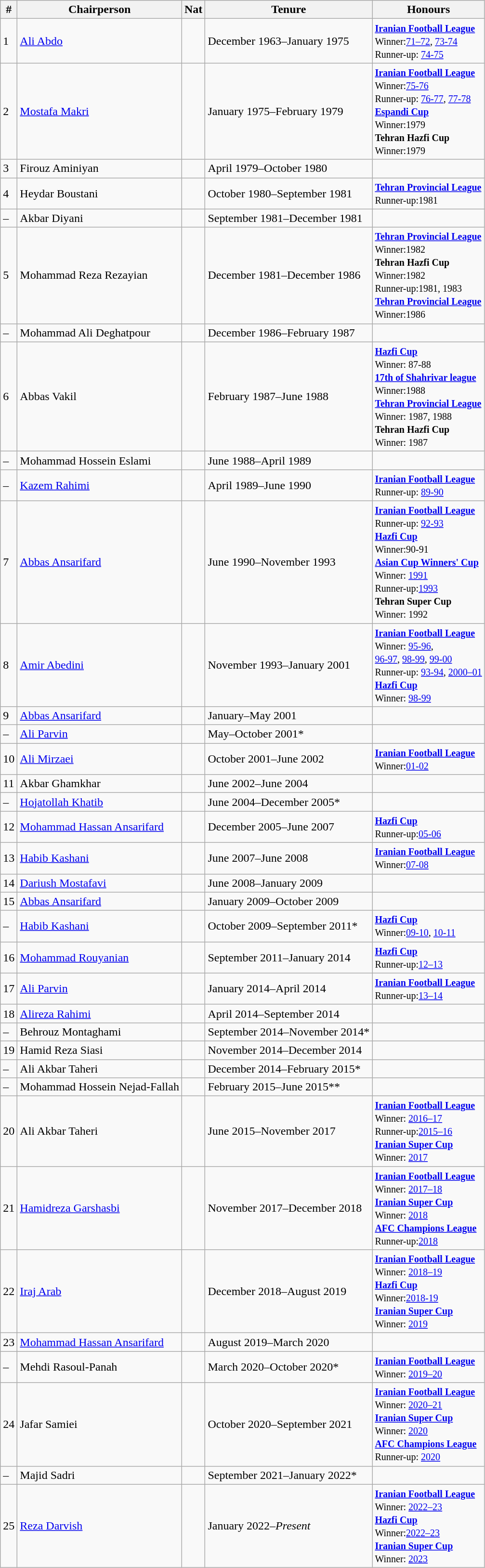<table class=wikitable>
<tr>
<th>#</th>
<th>Chairperson</th>
<th>Nat</th>
<th>Tenure</th>
<th>Honours</th>
</tr>
<tr>
<td>1</td>
<td><a href='#'>Ali Abdo</a></td>
<td><br></td>
<td>December 1963–January 1975</td>
<td><small><strong><a href='#'>Iranian Football League</a></strong><br> Winner:<a href='#'>71–72</a>, <a href='#'>73-74</a><br> Runner-up: <a href='#'>74-75</a></small></td>
</tr>
<tr>
<td>2</td>
<td><a href='#'>Mostafa Makri</a></td>
<td></td>
<td>January 1975–February 1979</td>
<td><small><strong><a href='#'>Iranian Football League</a></strong><br> Winner:<a href='#'>75-76</a><br> Runner-up: <a href='#'>76-77</a>, <a href='#'>77-78</a><br><strong><a href='#'>Espandi Cup</a></strong><br> Winner:1979<br><strong>Tehran Hazfi Cup</strong><br> Winner:1979</small></td>
</tr>
<tr>
<td>3</td>
<td>Firouz Aminiyan</td>
<td></td>
<td>April 1979–October 1980</td>
<td></td>
</tr>
<tr>
<td>4</td>
<td>Heydar Boustani</td>
<td></td>
<td>October 1980–September 1981</td>
<td><small><strong><a href='#'>Tehran Provincial League</a></strong><br> Runner-up:1981</small></td>
</tr>
<tr>
<td>–</td>
<td>Akbar Diyani</td>
<td></td>
<td>September 1981–December 1981</td>
<td></td>
</tr>
<tr>
<td>5</td>
<td>Mohammad Reza Rezayian</td>
<td></td>
<td>December 1981–December 1986</td>
<td><small><strong><a href='#'>Tehran Provincial League</a></strong><br> Winner:1982<br><strong>Tehran Hazfi Cup</strong><br> Winner:1982<br> Runner-up:1981, 1983</small><br><small><strong><a href='#'>Tehran Provincial League</a></strong><br> Winner:1986</small></td>
</tr>
<tr>
<td>–</td>
<td>Mohammad Ali Deghatpour</td>
<td></td>
<td>December 1986–February 1987</td>
<td></td>
</tr>
<tr>
<td>6</td>
<td>Abbas Vakil</td>
<td></td>
<td>February 1987–June 1988</td>
<td><small><strong><a href='#'>Hazfi Cup</a></strong><br>Winner: 87-88<br><strong><a href='#'>17th of Shahrivar league</a></strong><br>Winner:1988<br><strong><a href='#'>Tehran Provincial League</a></strong><br> Winner: 1987, 1988<br><strong>Tehran Hazfi Cup</strong><br> Winner: 1987</small></td>
</tr>
<tr>
<td>–</td>
<td>Mohammad Hossein Eslami</td>
<td></td>
<td>June 1988–April 1989</td>
<td></td>
</tr>
<tr>
<td>–</td>
<td><a href='#'>Kazem Rahimi</a></td>
<td></td>
<td>April 1989–June 1990</td>
<td><small><strong><a href='#'>Iranian Football League</a></strong><br>Runner-up: <a href='#'>89-90</a></small></td>
</tr>
<tr>
<td>7</td>
<td><a href='#'>Abbas Ansarifard</a></td>
<td></td>
<td>June 1990–November 1993</td>
<td><small><strong><a href='#'>Iranian Football League</a></strong><br>Runner-up: <a href='#'>92-93</a><br><strong><a href='#'>Hazfi Cup</a></strong><br>Winner:90-91<br><strong><a href='#'>Asian Cup Winners' Cup</a></strong><br>Winner: <a href='#'>1991</a><br>Runner-up:<a href='#'>1993</a><br><strong>Tehran Super Cup</strong><br>Winner: 1992</small></td>
</tr>
<tr>
<td>8</td>
<td><a href='#'>Amir Abedini</a></td>
<td></td>
<td>November 1993–January 2001</td>
<td><small><strong><a href='#'>Iranian Football League</a></strong><br>Winner: <a href='#'>95-96</a>,<br> <a href='#'>96-97</a>, <a href='#'>98-99</a>, <a href='#'>99-00</a><br>Runner-up: <a href='#'>93-94</a>, <a href='#'>2000–01</a><br><strong><a href='#'>Hazfi Cup</a></strong><br>Winner: <a href='#'>98-99</a></small></td>
</tr>
<tr>
<td>9</td>
<td><a href='#'>Abbas Ansarifard</a></td>
<td></td>
<td>January–May 2001</td>
<td></td>
</tr>
<tr>
<td>–</td>
<td><a href='#'>Ali Parvin</a></td>
<td></td>
<td>May–October 2001*</td>
<td></td>
</tr>
<tr>
<td>10</td>
<td><a href='#'>Ali Mirzaei</a></td>
<td></td>
<td>October 2001–June 2002</td>
<td><small><strong><a href='#'>Iranian Football League</a></strong><br>Winner:<a href='#'>01-02</a></small></td>
</tr>
<tr>
<td>11</td>
<td>Akbar Ghamkhar</td>
<td></td>
<td>June 2002–June 2004</td>
<td></td>
</tr>
<tr>
<td>–</td>
<td><a href='#'>Hojatollah Khatib</a></td>
<td></td>
<td>June 2004–December 2005*</td>
<td></td>
</tr>
<tr>
<td>12</td>
<td><a href='#'>Mohammad Hassan Ansarifard</a></td>
<td></td>
<td>December 2005–June 2007</td>
<td><small><strong><a href='#'>Hazfi Cup</a></strong><br>Runner-up:<a href='#'>05-06</a></small></td>
</tr>
<tr>
<td>13</td>
<td><a href='#'>Habib Kashani</a></td>
<td></td>
<td>June 2007–June 2008</td>
<td><small><strong><a href='#'>Iranian Football League</a></strong><br>Winner:<a href='#'>07-08</a></small></td>
</tr>
<tr>
<td>14</td>
<td><a href='#'>Dariush Mostafavi</a></td>
<td></td>
<td>June 2008–January 2009</td>
<td></td>
</tr>
<tr>
<td>15</td>
<td><a href='#'>Abbas Ansarifard</a></td>
<td></td>
<td>January 2009–October 2009</td>
<td></td>
</tr>
<tr>
<td>–</td>
<td><a href='#'>Habib Kashani</a></td>
<td></td>
<td>October 2009–September 2011*</td>
<td><small><strong><a href='#'>Hazfi Cup</a></strong><br>Winner:<a href='#'>09-10</a>, <a href='#'>10-11</a></small></td>
</tr>
<tr>
<td>16</td>
<td><a href='#'>Mohammad Rouyanian</a></td>
<td></td>
<td>September 2011–January 2014</td>
<td><small><strong><a href='#'>Hazfi Cup</a></strong><br>Runner-up:<a href='#'>12–13</a></small></td>
</tr>
<tr>
<td>17</td>
<td><a href='#'>Ali Parvin</a></td>
<td></td>
<td>January 2014–April 2014</td>
<td><small><strong><a href='#'>Iranian Football League</a></strong><br>Runner-up:<a href='#'>13–14</a></small></td>
</tr>
<tr>
<td>18</td>
<td><a href='#'>Alireza Rahimi</a></td>
<td></td>
<td>April 2014–September 2014</td>
<td></td>
</tr>
<tr>
<td>–</td>
<td>Behrouz Montaghami</td>
<td></td>
<td>September 2014–November 2014*</td>
<td></td>
</tr>
<tr>
<td>19</td>
<td>Hamid Reza Siasi</td>
<td></td>
<td>November 2014–December 2014</td>
<td></td>
</tr>
<tr>
<td>–</td>
<td>Ali Akbar Taheri</td>
<td></td>
<td>December 2014–February 2015*</td>
<td></td>
</tr>
<tr>
<td>–</td>
<td>Mohammad Hossein Nejad-Fallah</td>
<td></td>
<td>February 2015–June 2015**</td>
<td></td>
</tr>
<tr>
<td>20</td>
<td>Ali Akbar Taheri</td>
<td></td>
<td>June 2015–November 2017</td>
<td><small><strong><a href='#'>Iranian Football League</a></strong><br>Winner: <a href='#'>2016–17</a><br>Runner-up:<a href='#'>2015–16</a> </small><br><small><strong><a href='#'>Iranian Super Cup</a></strong><br>Winner: <a href='#'>2017</a></small></td>
</tr>
<tr>
<td>21</td>
<td><a href='#'>Hamidreza Garshasbi</a></td>
<td></td>
<td>November 2017–December 2018</td>
<td><small><strong><a href='#'>Iranian Football League</a></strong><br>Winner: <a href='#'>2017–18</a><br><strong><a href='#'>Iranian Super Cup</a></strong><br>Winner: <a href='#'>2018</a><br><strong><a href='#'>AFC Champions League</a></strong><br>Runner-up:<a href='#'>2018</a></small></td>
</tr>
<tr>
<td>22</td>
<td><a href='#'>Iraj Arab</a></td>
<td></td>
<td>December 2018–August 2019</td>
<td><small><strong><a href='#'>Iranian Football League</a></strong><br>Winner: <a href='#'>2018–19</a><br><strong><a href='#'>Hazfi Cup</a></strong><br>Winner:<a href='#'>2018-19</a><br><strong><a href='#'>Iranian Super Cup</a></strong><br>Winner: <a href='#'>2019</a></small></td>
</tr>
<tr>
<td>23</td>
<td><a href='#'>Mohammad Hassan Ansarifard</a></td>
<td></td>
<td>August 2019–March 2020</td>
<td></td>
</tr>
<tr>
<td>–</td>
<td>Mehdi Rasoul-Panah</td>
<td></td>
<td>March 2020–October 2020*</td>
<td><small><strong><a href='#'>Iranian Football League</a></strong><br>Winner: <a href='#'>2019–20</a></small></td>
</tr>
<tr>
<td>24</td>
<td>Jafar Samiei</td>
<td></td>
<td>October 2020–September 2021</td>
<td><small><strong><a href='#'>Iranian Football League</a></strong><br>Winner: <a href='#'>2020–21</a><br><strong><a href='#'>Iranian Super Cup</a></strong><br>Winner: <a href='#'>2020</a><br><strong><a href='#'>AFC Champions League</a></strong><br>Runner-up: <a href='#'>2020</a></small></td>
</tr>
<tr>
<td>–</td>
<td>Majid Sadri</td>
<td></td>
<td>September 2021–January 2022*</td>
<td></td>
</tr>
<tr>
<td>25</td>
<td><a href='#'>Reza Darvish</a></td>
<td></td>
<td>January 2022–<em>Present</em></td>
<td><small><strong><a href='#'>Iranian Football League</a></strong><br>Winner: <a href='#'>2022–23</a><br><strong><a href='#'>Hazfi Cup</a></strong><br>Winner:<a href='#'>2022–23</a><br><strong><a href='#'>Iranian Super Cup</a></strong><br>Winner: <a href='#'>2023</a></small></td>
</tr>
</table>
